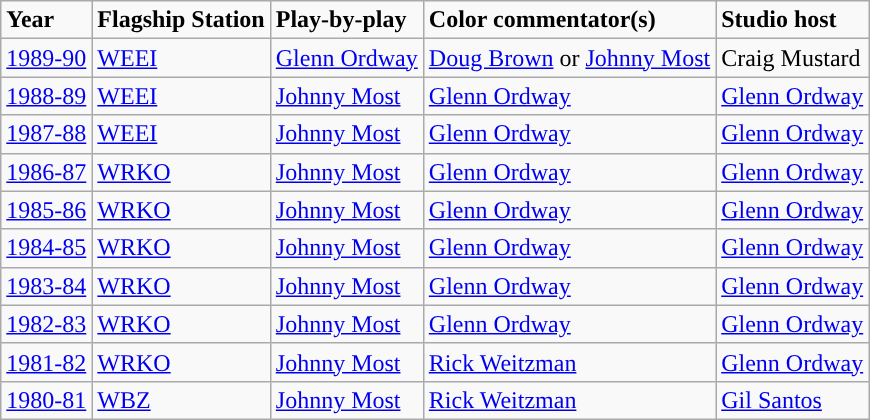<table class="wikitable">
<tr>
<td><strong>Year</strong></td>
<td><strong>Flagship Station</strong></td>
<td><strong>Play-by-play</strong></td>
<td><strong>Color commentator(s)</strong></td>
<td><strong>Studio host</strong></td>
</tr>
<tr>
<td><a href='#'>1989-90</a></td>
<td><a href='#'>WEEI</a></td>
<td><a href='#'>Glenn Ordway</a></td>
<td><a href='#'>Doug Brown</a> or <a href='#'>Johnny Most</a></td>
<td>Craig Mustard</td>
</tr>
<tr>
<td><a href='#'>1988-89</a></td>
<td><a href='#'>WEEI</a></td>
<td><a href='#'>Johnny Most</a></td>
<td><a href='#'>Glenn Ordway</a></td>
<td><a href='#'>Glenn Ordway</a></td>
</tr>
<tr>
<td><a href='#'>1987-88</a></td>
<td><a href='#'>WEEI</a></td>
<td><a href='#'>Johnny Most</a></td>
<td><a href='#'>Glenn Ordway</a></td>
<td><a href='#'>Glenn Ordway</a></td>
</tr>
<tr>
<td><a href='#'>1986-87</a></td>
<td><a href='#'>WRKO</a></td>
<td><a href='#'>Johnny Most</a></td>
<td><a href='#'>Glenn Ordway</a></td>
<td><a href='#'>Glenn Ordway</a></td>
</tr>
<tr>
<td><a href='#'>1985-86</a></td>
<td><a href='#'>WRKO</a></td>
<td><a href='#'>Johnny Most</a></td>
<td><a href='#'>Glenn Ordway</a></td>
<td><a href='#'>Glenn Ordway</a></td>
</tr>
<tr>
<td><a href='#'>1984-85</a></td>
<td><a href='#'>WRKO</a></td>
<td><a href='#'>Johnny Most</a></td>
<td><a href='#'>Glenn Ordway</a></td>
<td><a href='#'>Glenn Ordway</a></td>
</tr>
<tr>
<td><a href='#'>1983-84</a></td>
<td><a href='#'>WRKO</a></td>
<td><a href='#'>Johnny Most</a></td>
<td><a href='#'>Glenn Ordway</a></td>
<td><a href='#'>Glenn Ordway</a></td>
</tr>
<tr>
<td><a href='#'>1982-83</a></td>
<td><a href='#'>WRKO</a></td>
<td><a href='#'>Johnny Most</a></td>
<td><a href='#'>Glenn Ordway</a></td>
<td><a href='#'>Glenn Ordway</a></td>
</tr>
<tr>
<td><a href='#'>1981-82</a></td>
<td><a href='#'>WRKO</a></td>
<td><a href='#'>Johnny Most</a></td>
<td><a href='#'>Rick Weitzman</a></td>
<td><a href='#'>Glenn Ordway</a></td>
</tr>
<tr>
<td><a href='#'>1980-81</a></td>
<td><a href='#'>WBZ</a></td>
<td><a href='#'>Johnny Most</a></td>
<td><a href='#'>Rick Weitzman</a></td>
<td><a href='#'>Gil Santos</a></td>
</tr>
</table>
